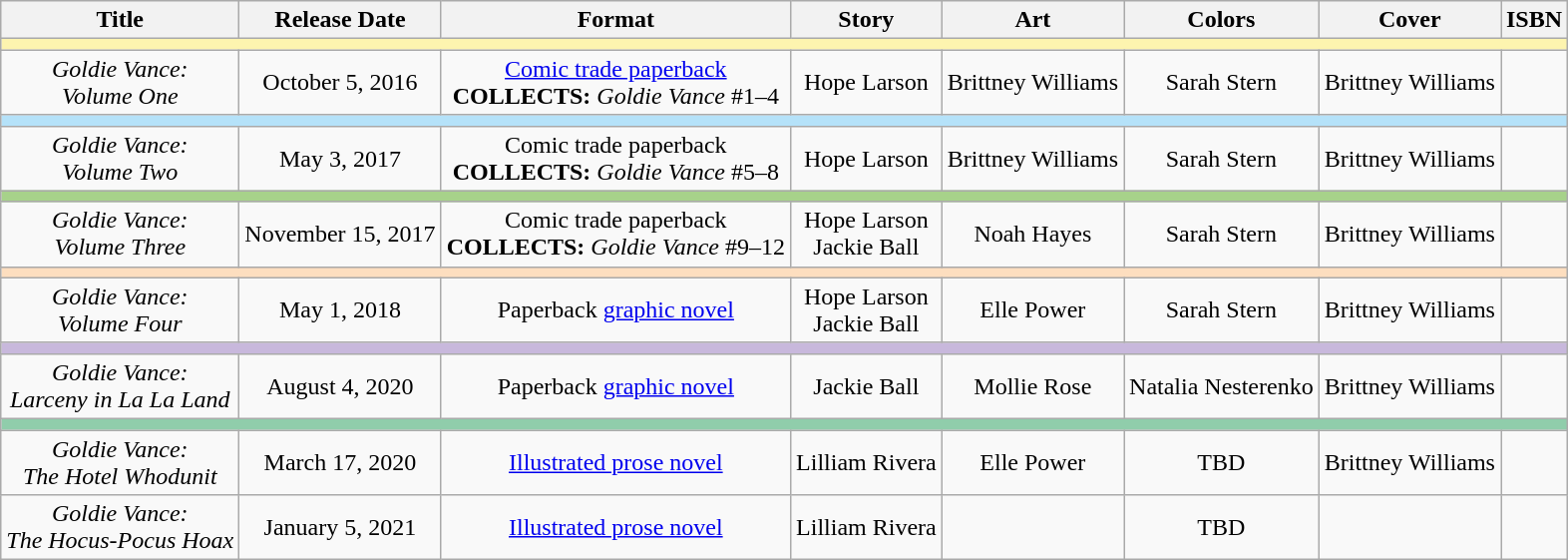<table class="wikitable" style="text-align: center">
<tr>
<th>Title</th>
<th>Release Date</th>
<th>Format</th>
<th>Story</th>
<th>Art</th>
<th>Colors</th>
<th>Cover</th>
<th>ISBN</th>
</tr>
<tr>
<td colspan=8 style=background:#fdf4af></td>
</tr>
<tr>
<td><em>Goldie Vance:<br>Volume One</em></td>
<td>October 5, 2016</td>
<td><a href='#'>Comic trade paperback</a><br><span><strong>COLLECTS:</strong> </span><span><em>Goldie Vance</em> #1–4</span></td>
<td>Hope Larson</td>
<td>Brittney Williams</td>
<td>Sarah Stern</td>
<td>Brittney Williams</td>
<td></td>
</tr>
<tr>
<td colspan=8 style=background:#b5e2f9></td>
</tr>
<tr>
<td><em>Goldie Vance:<br>Volume Two</em></td>
<td>May 3, 2017</td>
<td>Comic trade paperback<br><span><strong>COLLECTS:</strong> </span><span><em>Goldie Vance</em> #5–8</span></td>
<td>Hope Larson</td>
<td>Brittney Williams</td>
<td>Sarah Stern</td>
<td>Brittney Williams</td>
<td></td>
</tr>
<tr>
<td colspan=8 style=background:#a7d28a></td>
</tr>
<tr>
<td><em>Goldie Vance:<br>Volume Three</em></td>
<td>November 15, 2017</td>
<td>Comic trade paperback<br><span><strong>COLLECTS:</strong> </span><span><em>Goldie Vance</em> #9–12</span></td>
<td>Hope Larson<br>Jackie Ball</td>
<td>Noah Hayes</td>
<td>Sarah Stern</td>
<td>Brittney Williams</td>
<td></td>
</tr>
<tr>
<td colspan=8 style=background:#fddebf></td>
</tr>
<tr>
<td><em>Goldie Vance:<br>Volume Four</em></td>
<td>May 1, 2018</td>
<td>Paperback <a href='#'>graphic novel</a></td>
<td>Hope Larson<br>Jackie Ball</td>
<td>Elle Power</td>
<td>Sarah Stern</td>
<td>Brittney Williams</td>
<td></td>
</tr>
<tr>
<td colspan=8 style=background:#c8b8dc></td>
</tr>
<tr>
<td><em>Goldie Vance:<br>Larceny in La La Land</em></td>
<td>August 4, 2020</td>
<td>Paperback <a href='#'>graphic novel</a></td>
<td>Jackie Ball</td>
<td>Mollie Rose</td>
<td>Natalia Nesterenko</td>
<td>Brittney Williams</td>
<td></td>
</tr>
<tr>
<td colspan=8 style=background:#90cdab></td>
</tr>
<tr>
<td><em>Goldie Vance:<br>The Hotel Whodunit</em></td>
<td>March 17, 2020</td>
<td><a href='#'>Illustrated prose novel</a></td>
<td>Lilliam Rivera</td>
<td>Elle Power</td>
<td>TBD</td>
<td>Brittney Williams</td>
<td></td>
</tr>
<tr>
<td><em>Goldie Vance:<br>The Hocus-Pocus Hoax</em></td>
<td>January 5, 2021</td>
<td><a href='#'>Illustrated prose novel</a></td>
<td>Lilliam Rivera</td>
<td></td>
<td>TBD</td>
<td></td>
<td></td>
</tr>
</table>
